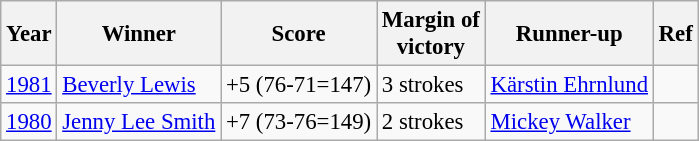<table class=wikitable style="font-size:95%">
<tr>
<th>Year</th>
<th>Winner</th>
<th>Score</th>
<th>Margin of<br>victory</th>
<th>Runner-up</th>
<th>Ref</th>
</tr>
<tr>
<td><a href='#'>1981</a></td>
<td> <a href='#'>Beverly Lewis</a></td>
<td>+5 (76-71=147)</td>
<td>3 strokes</td>
<td> <a href='#'>Kärstin Ehrnlund</a></td>
<td></td>
</tr>
<tr>
<td><a href='#'>1980</a></td>
<td> <a href='#'>Jenny Lee Smith</a></td>
<td>+7 (73-76=149)</td>
<td>2 strokes</td>
<td> <a href='#'>Mickey Walker</a></td>
<td></td>
</tr>
</table>
